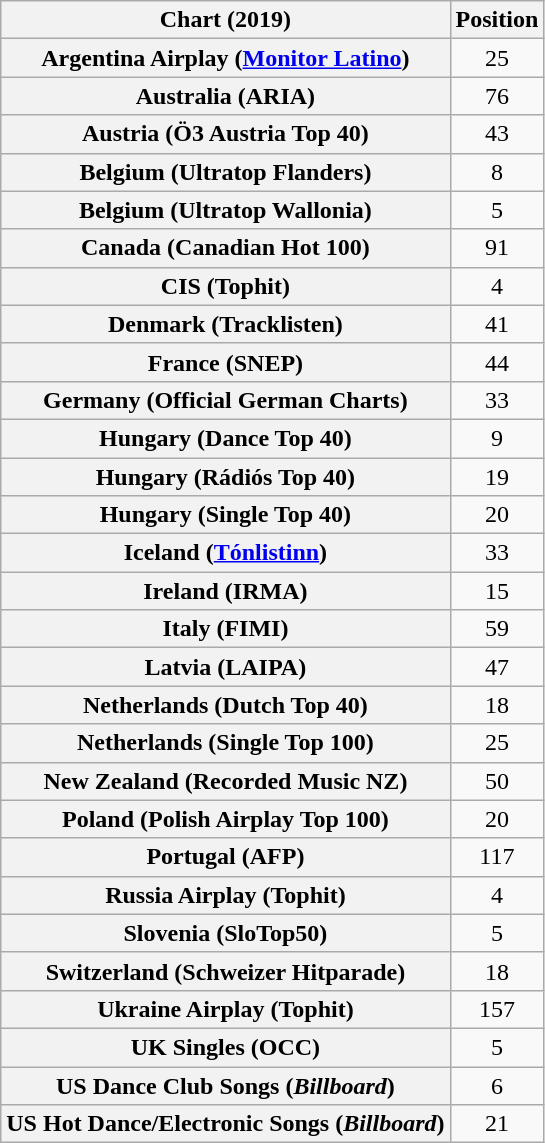<table class="wikitable sortable plainrowheaders" style="text-align:center">
<tr>
<th scope="col">Chart (2019)</th>
<th scope="col">Position</th>
</tr>
<tr>
<th scope="row">Argentina Airplay (<a href='#'>Monitor Latino</a>)</th>
<td>25</td>
</tr>
<tr>
<th scope="row">Australia (ARIA)</th>
<td>76</td>
</tr>
<tr>
<th scope="row">Austria (Ö3 Austria Top 40)</th>
<td>43</td>
</tr>
<tr>
<th scope="row">Belgium (Ultratop Flanders)</th>
<td>8</td>
</tr>
<tr>
<th scope="row">Belgium (Ultratop Wallonia)</th>
<td>5</td>
</tr>
<tr>
<th scope="row">Canada (Canadian Hot 100)</th>
<td>91</td>
</tr>
<tr>
<th scope="row">CIS (Tophit)</th>
<td>4</td>
</tr>
<tr>
<th scope="row">Denmark (Tracklisten)</th>
<td>41</td>
</tr>
<tr>
<th scope="row">France (SNEP)</th>
<td>44</td>
</tr>
<tr>
<th scope="row">Germany (Official German Charts)</th>
<td>33</td>
</tr>
<tr>
<th scope="row">Hungary (Dance Top 40)</th>
<td>9</td>
</tr>
<tr>
<th scope="row">Hungary (Rádiós Top 40)</th>
<td>19</td>
</tr>
<tr>
<th scope="row">Hungary (Single Top 40)</th>
<td>20</td>
</tr>
<tr>
<th scope="row">Iceland (<a href='#'>Tónlistinn</a>)</th>
<td>33</td>
</tr>
<tr>
<th scope="row">Ireland (IRMA)</th>
<td>15</td>
</tr>
<tr>
<th scope="row">Italy (FIMI)</th>
<td>59</td>
</tr>
<tr>
<th scope="row">Latvia (LAIPA)</th>
<td>47</td>
</tr>
<tr>
<th scope="row">Netherlands (Dutch Top 40)</th>
<td>18</td>
</tr>
<tr>
<th scope="row">Netherlands (Single Top 100)</th>
<td>25</td>
</tr>
<tr>
<th scope="row">New Zealand (Recorded Music NZ)</th>
<td>50</td>
</tr>
<tr>
<th scope="row">Poland (Polish Airplay Top 100)</th>
<td>20</td>
</tr>
<tr>
<th scope="row">Portugal (AFP)</th>
<td>117</td>
</tr>
<tr>
<th scope="row">Russia Airplay (Tophit)</th>
<td>4</td>
</tr>
<tr>
<th scope="row">Slovenia (SloTop50)</th>
<td>5</td>
</tr>
<tr>
<th scope="row">Switzerland (Schweizer Hitparade)</th>
<td>18</td>
</tr>
<tr>
<th scope="row">Ukraine Airplay (Tophit)</th>
<td>157</td>
</tr>
<tr>
<th scope="row">UK Singles (OCC)</th>
<td>5</td>
</tr>
<tr>
<th scope="row">US Dance Club Songs (<em>Billboard</em>)</th>
<td>6</td>
</tr>
<tr>
<th scope="row">US Hot Dance/Electronic Songs (<em>Billboard</em>)</th>
<td>21</td>
</tr>
</table>
